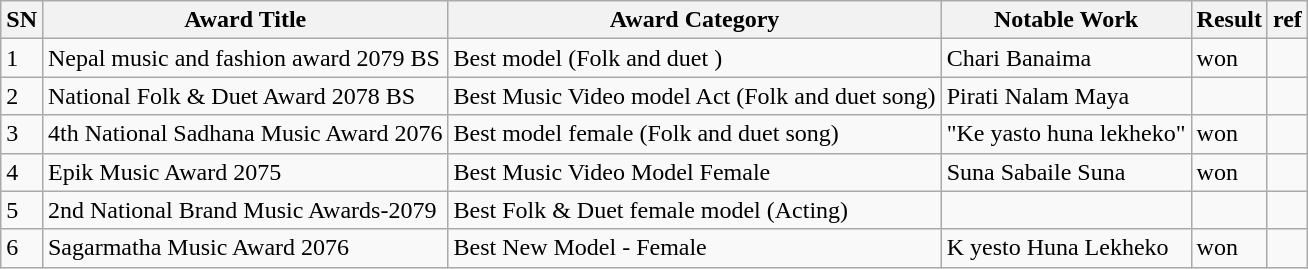<table class="wikitable sortable">
<tr>
<th>SN</th>
<th>Award Title</th>
<th>Award Category</th>
<th>Notable Work</th>
<th>Result</th>
<th>ref</th>
</tr>
<tr>
<td>1</td>
<td>Nepal music and fashion award 2079 BS</td>
<td>Best model (Folk and duet )</td>
<td>Chari Banaima</td>
<td>won</td>
<td></td>
</tr>
<tr>
<td>2</td>
<td>National Folk & Duet Award 2078 BS</td>
<td>Best Music Video model Act (Folk and duet song)</td>
<td>Pirati Nalam Maya</td>
<td></td>
<td></td>
</tr>
<tr>
<td>3</td>
<td>4th National Sadhana Music Award 2076</td>
<td>Best model female (Folk and duet song)</td>
<td>"Ke yasto huna lekheko"</td>
<td>won</td>
<td></td>
</tr>
<tr>
<td>4</td>
<td>Epik Music Award 2075</td>
<td>Best Music Video Model Female</td>
<td>Suna Sabaile Suna</td>
<td>won</td>
<td></td>
</tr>
<tr>
<td>5</td>
<td>2nd National Brand Music Awards-2079</td>
<td>Best Folk & Duet female model (Acting)</td>
<td></td>
<td></td>
<td></td>
</tr>
<tr>
<td>6</td>
<td>Sagarmatha Music Award 2076</td>
<td>Best New Model - Female</td>
<td>K yesto Huna Lekheko</td>
<td>won</td>
<td></td>
</tr>
</table>
